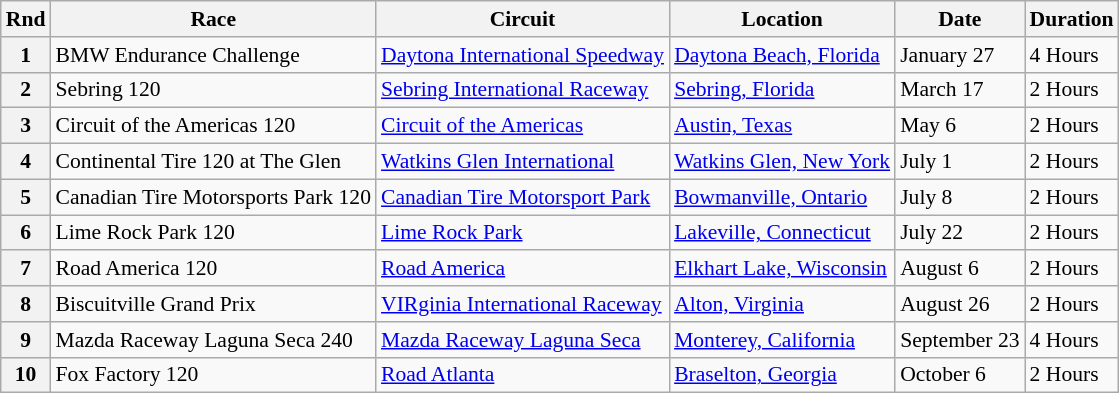<table class="wikitable" style="font-size: 90%;">
<tr>
<th>Rnd</th>
<th>Race</th>
<th>Circuit</th>
<th>Location</th>
<th>Date</th>
<th>Duration</th>
</tr>
<tr>
<th>1</th>
<td>BMW Endurance Challenge</td>
<td><a href='#'>Daytona International Speedway</a></td>
<td><a href='#'>Daytona Beach, Florida</a></td>
<td>January 27</td>
<td>4 Hours</td>
</tr>
<tr>
<th>2</th>
<td>Sebring 120</td>
<td><a href='#'>Sebring International Raceway</a></td>
<td><a href='#'>Sebring, Florida</a></td>
<td>March 17</td>
<td>2 Hours</td>
</tr>
<tr>
<th>3</th>
<td>Circuit of the Americas 120</td>
<td><a href='#'>Circuit of the Americas</a></td>
<td><a href='#'>Austin, Texas</a></td>
<td>May 6</td>
<td>2 Hours</td>
</tr>
<tr>
<th>4</th>
<td>Continental Tire 120 at The Glen</td>
<td><a href='#'>Watkins Glen International</a></td>
<td><a href='#'>Watkins Glen, New York</a></td>
<td>July 1</td>
<td>2 Hours</td>
</tr>
<tr>
<th>5</th>
<td>Canadian Tire Motorsports Park 120</td>
<td><a href='#'>Canadian Tire Motorsport Park</a></td>
<td><a href='#'>Bowmanville, Ontario</a></td>
<td>July 8</td>
<td>2 Hours</td>
</tr>
<tr>
<th>6</th>
<td>Lime Rock Park 120</td>
<td><a href='#'>Lime Rock Park</a></td>
<td><a href='#'>Lakeville, Connecticut</a></td>
<td>July 22</td>
<td>2 Hours</td>
</tr>
<tr>
<th>7</th>
<td>Road America 120</td>
<td><a href='#'>Road America</a></td>
<td><a href='#'>Elkhart Lake, Wisconsin</a></td>
<td>August 6</td>
<td>2 Hours</td>
</tr>
<tr>
<th>8</th>
<td>Biscuitville Grand Prix</td>
<td><a href='#'>VIRginia International Raceway</a></td>
<td><a href='#'>Alton, Virginia</a></td>
<td>August 26</td>
<td>2 Hours</td>
</tr>
<tr>
<th>9</th>
<td>Mazda Raceway Laguna Seca 240</td>
<td><a href='#'>Mazda Raceway Laguna Seca</a></td>
<td><a href='#'>Monterey, California</a></td>
<td>September 23</td>
<td>4 Hours</td>
</tr>
<tr>
<th>10</th>
<td>Fox Factory 120</td>
<td><a href='#'>Road Atlanta</a></td>
<td><a href='#'>Braselton, Georgia</a></td>
<td>October 6</td>
<td>2 Hours</td>
</tr>
</table>
